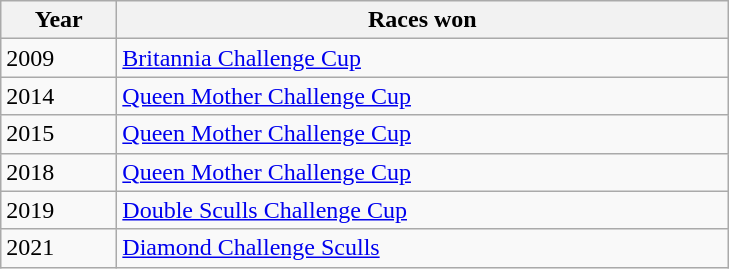<table class="wikitable">
<tr>
<th width=70>Year</th>
<th width=400>Races won</th>
</tr>
<tr>
<td>2009</td>
<td><a href='#'>Britannia Challenge Cup</a></td>
</tr>
<tr>
<td>2014</td>
<td><a href='#'>Queen Mother Challenge Cup</a></td>
</tr>
<tr>
<td>2015</td>
<td><a href='#'>Queen Mother Challenge Cup</a></td>
</tr>
<tr>
<td>2018</td>
<td><a href='#'>Queen Mother Challenge Cup</a></td>
</tr>
<tr>
<td>2019</td>
<td><a href='#'>Double Sculls Challenge Cup</a></td>
</tr>
<tr>
<td>2021</td>
<td><a href='#'>Diamond Challenge Sculls</a></td>
</tr>
</table>
